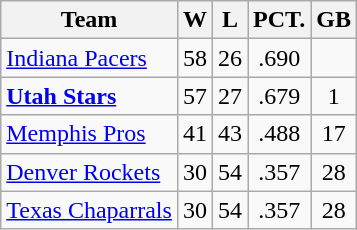<table class="wikitable" style="text-align: center;">
<tr>
<th>Team</th>
<th>W</th>
<th>L</th>
<th>PCT.</th>
<th>GB</th>
</tr>
<tr>
<td align="left"><a href='#'>Indiana Pacers</a></td>
<td>58</td>
<td>26</td>
<td>.690</td>
<td></td>
</tr>
<tr>
<td align="left"><strong><a href='#'>Utah Stars</a></strong></td>
<td>57</td>
<td>27</td>
<td>.679</td>
<td>1</td>
</tr>
<tr>
<td align="left"><a href='#'>Memphis Pros</a></td>
<td>41</td>
<td>43</td>
<td>.488</td>
<td>17</td>
</tr>
<tr>
<td align="left"><a href='#'>Denver Rockets</a></td>
<td>30</td>
<td>54</td>
<td>.357</td>
<td>28</td>
</tr>
<tr>
<td align="left"><a href='#'>Texas Chaparrals</a></td>
<td>30</td>
<td>54</td>
<td>.357</td>
<td>28</td>
</tr>
</table>
